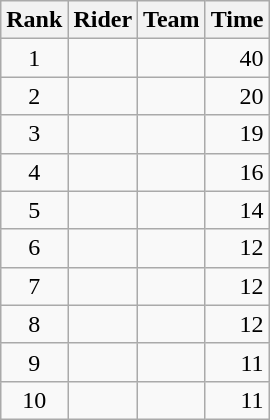<table class="wikitable">
<tr>
<th scope="col">Rank</th>
<th scope="col">Rider</th>
<th scope="col">Team</th>
<th scope="col">Time</th>
</tr>
<tr>
<td style="text-align:center;">1</td>
<td> </td>
<td></td>
<td style="text-align:right;">40</td>
</tr>
<tr>
<td style="text-align:center;">2</td>
<td></td>
<td></td>
<td style="text-align:right;">20</td>
</tr>
<tr>
<td style="text-align:center;">3</td>
<td></td>
<td></td>
<td style="text-align:right;">19</td>
</tr>
<tr>
<td style="text-align:center;">4</td>
<td></td>
<td></td>
<td style="text-align:right;">16</td>
</tr>
<tr>
<td style="text-align:center;">5</td>
<td></td>
<td></td>
<td style="text-align:right;">14</td>
</tr>
<tr>
<td style="text-align:center;">6</td>
<td></td>
<td></td>
<td style="text-align:right;">12</td>
</tr>
<tr>
<td style="text-align:center;">7</td>
<td></td>
<td></td>
<td style="text-align:right;">12</td>
</tr>
<tr>
<td style="text-align:center;">8</td>
<td></td>
<td></td>
<td style="text-align:right;">12</td>
</tr>
<tr>
<td style="text-align:center;">9</td>
<td></td>
<td></td>
<td style="text-align:right;">11</td>
</tr>
<tr>
<td style="text-align:center;">10</td>
<td></td>
<td></td>
<td style="text-align:right;">11</td>
</tr>
</table>
